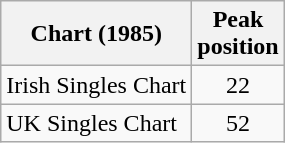<table class="wikitable sortable">
<tr>
<th>Chart (1985)</th>
<th>Peak<br>position</th>
</tr>
<tr>
<td align="left">Irish Singles Chart</td>
<td style="text-align:center;">22</td>
</tr>
<tr>
<td align="left">UK Singles Chart</td>
<td style="text-align:center;">52</td>
</tr>
</table>
